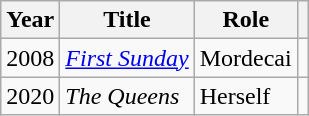<table class="wikitable plainrowheaders sortable">
<tr>
<th scope="col">Year</th>
<th scope="col">Title</th>
<th>Role</th>
<th style="text-align: center;" class="unsortable"></th>
</tr>
<tr>
<td>2008</td>
<td scope="row"><em><a href='#'>First Sunday</a></em></td>
<td>Mordecai</td>
<td></td>
</tr>
<tr>
<td>2020</td>
<td><em>The Queens</em></td>
<td>Herself</td>
<td style="text-align: center;"></td>
</tr>
</table>
